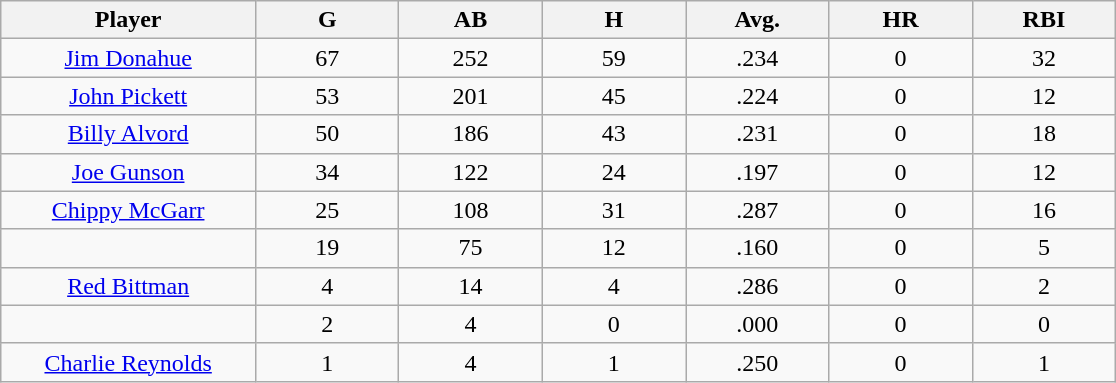<table class="wikitable sortable">
<tr>
<th bgcolor="#DDDDFF" width="16%">Player</th>
<th bgcolor="#DDDDFF" width="9%">G</th>
<th bgcolor="#DDDDFF" width="9%">AB</th>
<th bgcolor="#DDDDFF" width="9%">H</th>
<th bgcolor="#DDDDFF" width="9%">Avg.</th>
<th bgcolor="#DDDDFF" width="9%">HR</th>
<th bgcolor="#DDDDFF" width="9%">RBI</th>
</tr>
<tr align="center">
<td><a href='#'>Jim Donahue</a></td>
<td>67</td>
<td>252</td>
<td>59</td>
<td>.234</td>
<td>0</td>
<td>32</td>
</tr>
<tr align=center>
<td><a href='#'>John Pickett</a></td>
<td>53</td>
<td>201</td>
<td>45</td>
<td>.224</td>
<td>0</td>
<td>12</td>
</tr>
<tr align=center>
<td><a href='#'>Billy Alvord</a></td>
<td>50</td>
<td>186</td>
<td>43</td>
<td>.231</td>
<td>0</td>
<td>18</td>
</tr>
<tr align=center>
<td><a href='#'>Joe Gunson</a></td>
<td>34</td>
<td>122</td>
<td>24</td>
<td>.197</td>
<td>0</td>
<td>12</td>
</tr>
<tr align=center>
<td><a href='#'>Chippy McGarr</a></td>
<td>25</td>
<td>108</td>
<td>31</td>
<td>.287</td>
<td>0</td>
<td>16</td>
</tr>
<tr align=center>
<td></td>
<td>19</td>
<td>75</td>
<td>12</td>
<td>.160</td>
<td>0</td>
<td>5</td>
</tr>
<tr align="center">
<td><a href='#'>Red Bittman</a></td>
<td>4</td>
<td>14</td>
<td>4</td>
<td>.286</td>
<td>0</td>
<td>2</td>
</tr>
<tr align=center>
<td></td>
<td>2</td>
<td>4</td>
<td>0</td>
<td>.000</td>
<td>0</td>
<td>0</td>
</tr>
<tr align="center">
<td><a href='#'>Charlie Reynolds</a></td>
<td>1</td>
<td>4</td>
<td>1</td>
<td>.250</td>
<td>0</td>
<td>1</td>
</tr>
</table>
